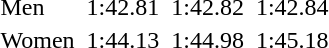<table>
<tr>
<td>Men</td>
<td></td>
<td>1:42.81</td>
<td></td>
<td>1:42.82</td>
<td></td>
<td>1:42.84</td>
</tr>
<tr>
<td>Women</td>
<td></td>
<td>1:44.13</td>
<td></td>
<td>1:44.98</td>
<td></td>
<td>1:45.18</td>
</tr>
</table>
